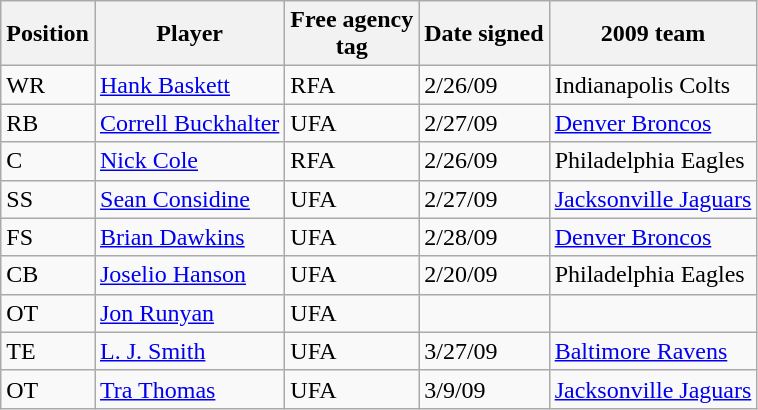<table class="wikitable">
<tr>
<th>Position</th>
<th>Player</th>
<th>Free agency<br>tag</th>
<th>Date signed</th>
<th>2009 team</th>
</tr>
<tr style= style="text-align:center;">
<td>WR</td>
<td><a href='#'>Hank Baskett</a></td>
<td>RFA</td>
<td>2/26/09</td>
<td>Indianapolis Colts</td>
</tr>
<tr style= style="text-align:center;">
<td>RB</td>
<td><a href='#'>Correll Buckhalter</a></td>
<td>UFA</td>
<td>2/27/09</td>
<td><a href='#'>Denver Broncos</a></td>
</tr>
<tr style= style="text-align:center;">
<td>C</td>
<td><a href='#'>Nick Cole</a></td>
<td>RFA</td>
<td>2/26/09</td>
<td>Philadelphia Eagles</td>
</tr>
<tr style= style="text-align:center;">
<td>SS</td>
<td><a href='#'>Sean Considine</a></td>
<td>UFA</td>
<td>2/27/09</td>
<td><a href='#'>Jacksonville Jaguars</a></td>
</tr>
<tr style= style="text-align:center;">
<td>FS</td>
<td><a href='#'>Brian Dawkins</a></td>
<td>UFA</td>
<td>2/28/09</td>
<td><a href='#'>Denver Broncos</a></td>
</tr>
<tr style= style="text-align:center;">
<td>CB</td>
<td><a href='#'>Joselio Hanson</a></td>
<td>UFA</td>
<td>2/20/09</td>
<td>Philadelphia Eagles</td>
</tr>
<tr style= style="text-align:center;">
<td>OT</td>
<td><a href='#'>Jon Runyan</a></td>
<td>UFA</td>
<td></td>
<td></td>
</tr>
<tr style= style="text-align:center;">
<td>TE</td>
<td><a href='#'>L. J. Smith</a></td>
<td>UFA</td>
<td>3/27/09</td>
<td><a href='#'>Baltimore Ravens</a></td>
</tr>
<tr style= style="text-align:center;">
<td>OT</td>
<td><a href='#'>Tra Thomas</a></td>
<td>UFA</td>
<td>3/9/09</td>
<td><a href='#'>Jacksonville Jaguars</a></td>
</tr>
</table>
